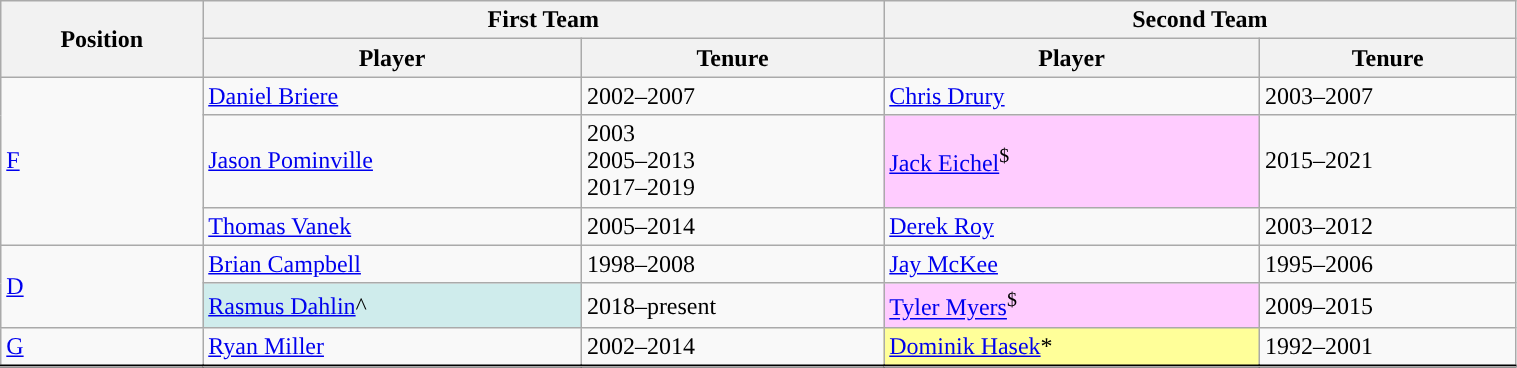<table class="wikitable" style="width:80%">
<tr>
<th rowspan=2>Position</th>
<th colspan=2>First Team</th>
<th colspan=2>Second Team</th>
</tr>
<tr>
<th>Player</th>
<th>Tenure</th>
<th>Player</th>
<th>Tenure</th>
</tr>
<tr>
<td rowspan="3"><a href='#'>F</a></td>
<td><a href='#'>Daniel Briere</a></td>
<td>2002–2007</td>
<td><a href='#'>Chris Drury</a></td>
<td>2003–2007</td>
</tr>
<tr>
<td><a href='#'>Jason Pominville</a></td>
<td>2003<br>2005–2013<br>2017–2019</td>
<td bgcolor="#FFCCFF"><a href='#'>Jack Eichel</a><sup>$</sup></td>
<td>2015–2021</td>
</tr>
<tr>
<td><a href='#'>Thomas Vanek</a></td>
<td>2005–2014</td>
<td><a href='#'>Derek Roy</a></td>
<td>2003–2012</td>
</tr>
<tr>
<td rowspan="2"><a href='#'>D</a></td>
<td><a href='#'>Brian Campbell</a></td>
<td>1998–2008</td>
<td><a href='#'>Jay McKee</a></td>
<td>1995–2006</td>
</tr>
<tr>
<td bgcolor="#CFECEC"><a href='#'>Rasmus Dahlin</a>^</td>
<td>2018–present</td>
<td bgcolor="#FFCCFF"><a href='#'>Tyler Myers</a><sup>$</sup></td>
<td>2009–2015</td>
</tr>
<tr>
<td><a href='#'>G</a></td>
<td><a href='#'>Ryan Miller</a></td>
<td>2002–2014</td>
<td bgcolor="#FFFF99"><a href='#'>Dominik Hasek</a>*</td>
<td>1992–2001</td>
</tr>
<tr style="border-top:2px solid black">
</tr>
</table>
